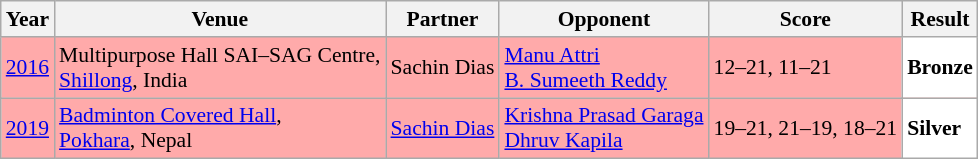<table class="sortable wikitable" style="font-size: 90%;">
<tr>
<th>Year</th>
<th>Venue</th>
<th>Partner</th>
<th>Opponent</th>
<th>Score</th>
<th>Result</th>
</tr>
<tr style="background:#FFAAAA">
<td align="center"><a href='#'>2016</a></td>
<td align="left">Multipurpose Hall SAI–SAG Centre,<br><a href='#'>Shillong</a>, India</td>
<td align="left"> Sachin Dias</td>
<td align="left"> <a href='#'>Manu Attri</a><br> <a href='#'>B. Sumeeth Reddy</a></td>
<td align="left">12–21, 11–21</td>
<td style="text-align:left; background:white"> <strong>Bronze</strong></td>
</tr>
<tr style="background:#FFAAAA">
<td align="center"><a href='#'>2019</a></td>
<td align="left"><a href='#'>Badminton Covered Hall</a>,<br><a href='#'>Pokhara</a>, Nepal</td>
<td align="left"> <a href='#'>Sachin Dias</a></td>
<td align="left"> <a href='#'>Krishna Prasad Garaga</a><br> <a href='#'>Dhruv Kapila</a></td>
<td align="left">19–21, 21–19, 18–21</td>
<td style="text-align:left; background:white"> <strong>Silver</strong></td>
</tr>
</table>
